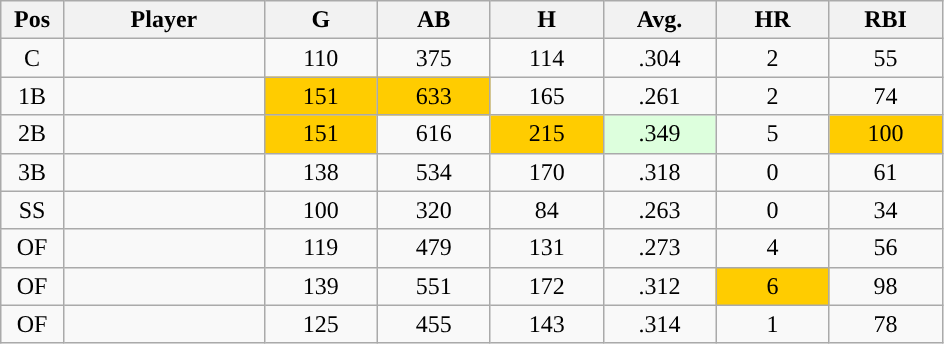<table class="wikitable sortable">
<tr>
<th bgcolor="#DDDDFF" width="5%">Pos</th>
<th bgcolor="#DDDDFF" width="16%">Player</th>
<th bgcolor="#DDDDFF" width="9%">G</th>
<th bgcolor="#DDDDFF" width="9%">AB</th>
<th bgcolor="#DDDDFF" width="9%">H</th>
<th bgcolor="#DDDDFF" width="9%">Avg.</th>
<th bgcolor="#DDDDFF" width="9%">HR</th>
<th bgcolor="#DDDDFF" width="9%">RBI</th>
</tr>
<tr align="center">
<td>C</td>
<td></td>
<td>110</td>
<td>375</td>
<td>114</td>
<td>.304</td>
<td>2</td>
<td>55</td>
</tr>
<tr align="center">
<td>1B</td>
<td></td>
<td style="background:#fc0;">151</td>
<td style="background:#fc0;">633</td>
<td>165</td>
<td>.261</td>
<td>2</td>
<td>74</td>
</tr>
<tr align="center">
<td>2B</td>
<td></td>
<td style="background:#fc0;">151</td>
<td>616</td>
<td style="background:#fc0;">215</td>
<td style="background:#DDFFDD;">.349</td>
<td>5</td>
<td style="background:#fc0;">100</td>
</tr>
<tr align="center">
<td>3B</td>
<td></td>
<td>138</td>
<td>534</td>
<td>170</td>
<td>.318</td>
<td>0</td>
<td>61</td>
</tr>
<tr align="center">
<td>SS</td>
<td></td>
<td>100</td>
<td>320</td>
<td>84</td>
<td>.263</td>
<td>0</td>
<td>34</td>
</tr>
<tr align="center">
<td>OF</td>
<td></td>
<td>119</td>
<td>479</td>
<td>131</td>
<td>.273</td>
<td>4</td>
<td>56</td>
</tr>
<tr align="center">
<td>OF</td>
<td></td>
<td>139</td>
<td>551</td>
<td>172</td>
<td>.312</td>
<td style="background:#fc0;">6</td>
<td>98</td>
</tr>
<tr align="center">
<td>OF</td>
<td></td>
<td>125</td>
<td>455</td>
<td>143</td>
<td>.314</td>
<td>1</td>
<td>78</td>
</tr>
</table>
